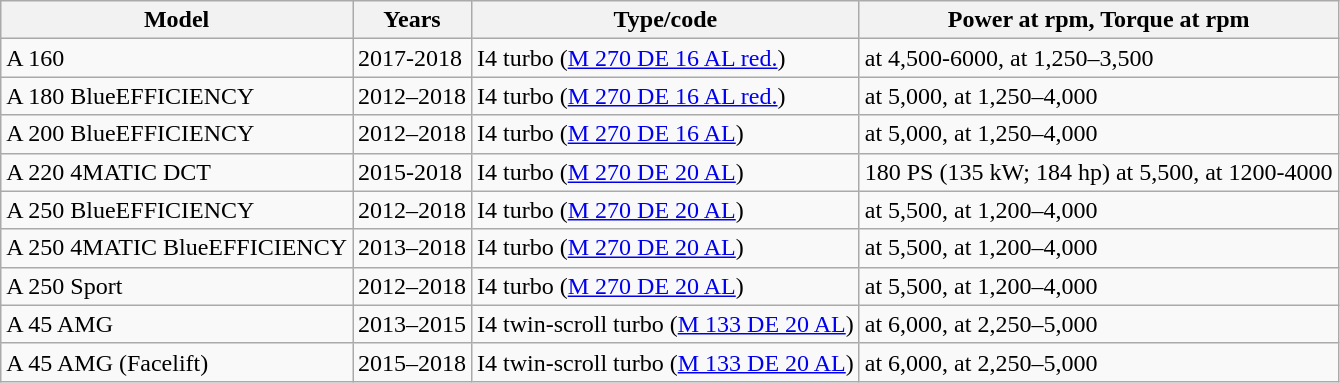<table class="wikitable sortable mw-collapsible collapsible">
<tr>
<th>Model</th>
<th>Years</th>
<th>Type/code</th>
<th>Power at rpm, Torque at rpm</th>
</tr>
<tr>
<td>A 160</td>
<td>2017-2018</td>
<td> I4 turbo (<a href='#'>M 270 DE 16 AL red.</a>)</td>
<td> at 4,500-6000,  at 1,250–3,500</td>
</tr>
<tr>
<td>A 180 BlueEFFICIENCY</td>
<td>2012–2018</td>
<td> I4 turbo (<a href='#'>M 270 DE 16 AL red.</a>)</td>
<td> at 5,000,  at 1,250–4,000</td>
</tr>
<tr>
<td>A 200 BlueEFFICIENCY</td>
<td>2012–2018</td>
<td> I4 turbo (<a href='#'>M 270 DE 16 AL</a>)</td>
<td> at 5,000,  at 1,250–4,000</td>
</tr>
<tr>
<td>A 220 4MATIC DCT</td>
<td>2015-2018</td>
<td> I4 turbo (<a href='#'>M 270 DE 20 AL</a>)</td>
<td>180 PS (135 kW; 184 hp) at 5,500,  at 1200-4000</td>
</tr>
<tr>
<td>A 250 BlueEFFICIENCY</td>
<td>2012–2018</td>
<td> I4 turbo (<a href='#'>M 270 DE 20 AL</a>)</td>
<td> at 5,500,  at 1,200–4,000</td>
</tr>
<tr>
<td>A 250 4MATIC BlueEFFICIENCY</td>
<td>2013–2018</td>
<td> I4 turbo (<a href='#'>M 270 DE 20 AL</a>)</td>
<td> at 5,500,  at 1,200–4,000</td>
</tr>
<tr>
<td>A 250 Sport</td>
<td>2012–2018</td>
<td> I4 turbo (<a href='#'>M 270 DE 20 AL</a>)</td>
<td> at 5,500,  at 1,200–4,000</td>
</tr>
<tr>
<td>A 45 AMG</td>
<td>2013–2015</td>
<td> I4 twin-scroll turbo (<a href='#'>M 133 DE 20 AL</a>)</td>
<td> at 6,000,  at 2,250–5,000</td>
</tr>
<tr>
<td>A 45 AMG (Facelift)</td>
<td>2015–2018</td>
<td> I4 twin-scroll turbo (<a href='#'>M 133 DE 20 AL</a>)</td>
<td> at 6,000,  at 2,250–5,000</td>
</tr>
</table>
